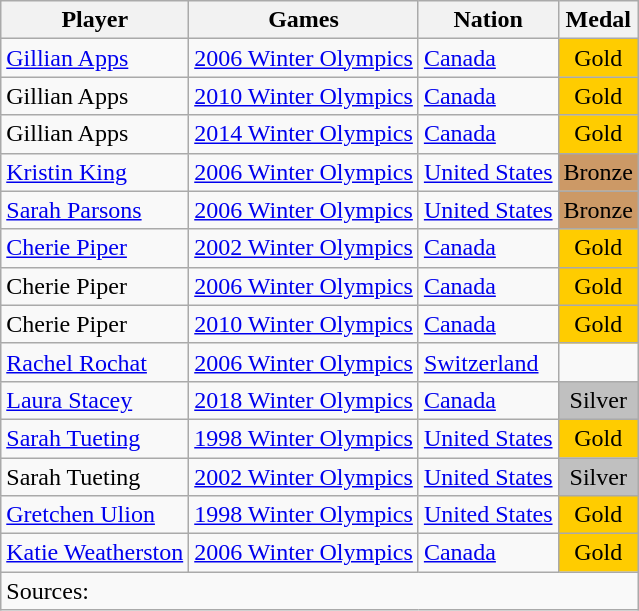<table class="wikitable sortable">
<tr>
<th>Player</th>
<th>Games</th>
<th>Nation</th>
<th>Medal</th>
</tr>
<tr>
<td><a href='#'>Gillian Apps</a></td>
<td><a href='#'>2006 Winter Olympics</a></td>
<td> <a href='#'>Canada</a></td>
<td style="background:#fc0; text-align:center;">Gold</td>
</tr>
<tr>
<td>Gillian Apps</td>
<td><a href='#'>2010 Winter Olympics</a></td>
<td> <a href='#'>Canada</a></td>
<td style="background:#fc0; text-align:center;">Gold</td>
</tr>
<tr>
<td>Gillian Apps</td>
<td><a href='#'>2014 Winter Olympics</a></td>
<td> <a href='#'>Canada</a></td>
<td style="background:#fc0; text-align:center;">Gold</td>
</tr>
<tr>
<td><a href='#'>Kristin King</a></td>
<td><a href='#'>2006 Winter Olympics</a></td>
<td> <a href='#'>United States</a></td>
<td style="background:#c96; text-align:center;">Bronze</td>
</tr>
<tr>
<td><a href='#'>Sarah Parsons</a></td>
<td><a href='#'>2006 Winter Olympics</a></td>
<td> <a href='#'>United States</a></td>
<td style="background:#c96; text-align:center;">Bronze</td>
</tr>
<tr>
<td><a href='#'>Cherie Piper</a></td>
<td><a href='#'>2002 Winter Olympics</a></td>
<td> <a href='#'>Canada</a></td>
<td style="background:#fc0; text-align:center;">Gold</td>
</tr>
<tr>
<td>Cherie Piper</td>
<td><a href='#'>2006 Winter Olympics</a></td>
<td> <a href='#'>Canada</a></td>
<td style="background:#fc0; text-align:center;">Gold</td>
</tr>
<tr>
<td>Cherie Piper</td>
<td><a href='#'>2010 Winter Olympics</a></td>
<td> <a href='#'>Canada</a></td>
<td style="background:#fc0; text-align:center;">Gold</td>
</tr>
<tr>
<td><a href='#'>Rachel Rochat</a></td>
<td><a href='#'>2006 Winter Olympics</a></td>
<td> <a href='#'>Switzerland</a></td>
<td></td>
</tr>
<tr>
<td><a href='#'>Laura Stacey</a></td>
<td><a href='#'>2018 Winter Olympics</a></td>
<td> <a href='#'>Canada</a></td>
<td style="background:silver; text-align:center;">Silver</td>
</tr>
<tr>
<td><a href='#'>Sarah Tueting</a></td>
<td><a href='#'>1998 Winter Olympics</a></td>
<td> <a href='#'>United States</a></td>
<td style="background:#fc0; text-align:center;">Gold</td>
</tr>
<tr>
<td>Sarah Tueting</td>
<td><a href='#'>2002 Winter Olympics</a></td>
<td> <a href='#'>United States</a></td>
<td style="background:silver; text-align:center;">Silver</td>
</tr>
<tr>
<td><a href='#'>Gretchen Ulion</a></td>
<td><a href='#'>1998 Winter Olympics</a></td>
<td> <a href='#'>United States</a></td>
<td style="background:#fc0; text-align:center;">Gold</td>
</tr>
<tr>
<td><a href='#'>Katie Weatherston</a></td>
<td><a href='#'>2006 Winter Olympics</a></td>
<td> <a href='#'>Canada</a></td>
<td style="background:#fc0; text-align:center;">Gold</td>
</tr>
<tr>
<td align=left colspan=4>Sources:</td>
</tr>
</table>
